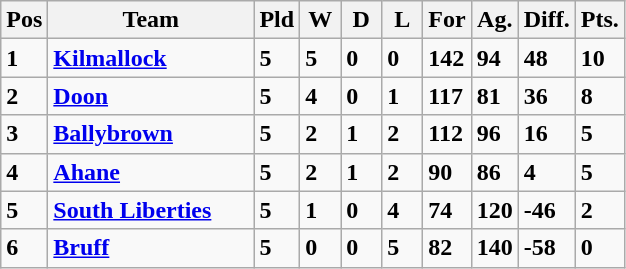<table class="wikitable" style="text-align: centre;">
<tr>
<th width=20>Pos</th>
<th width=130>Team</th>
<th width=20>Pld</th>
<th width=20>W</th>
<th width=20>D</th>
<th width=20>L</th>
<th width=20>For</th>
<th width=20>Ag.</th>
<th width=20>Diff.</th>
<th width=20>Pts.</th>
</tr>
<tr>
<td><strong>1</strong></td>
<td align=left><strong> <a href='#'>Kilmallock</a> </strong></td>
<td><strong>5</strong></td>
<td><strong>5</strong></td>
<td><strong>0</strong></td>
<td><strong>0</strong></td>
<td><strong>142</strong></td>
<td><strong>94</strong></td>
<td><strong>48</strong></td>
<td><strong>10</strong></td>
</tr>
<tr>
<td><strong>2</strong></td>
<td align=left><strong> <a href='#'>Doon</a> </strong></td>
<td><strong>5</strong></td>
<td><strong>4</strong></td>
<td><strong>0</strong></td>
<td><strong>1</strong></td>
<td><strong>117</strong></td>
<td><strong>81</strong></td>
<td><strong>36</strong></td>
<td><strong>8</strong></td>
</tr>
<tr>
<td><strong>3</strong></td>
<td align=left><strong> <a href='#'>Ballybrown</a> </strong></td>
<td><strong>5</strong></td>
<td><strong>2</strong></td>
<td><strong>1</strong></td>
<td><strong>2</strong></td>
<td><strong>112</strong></td>
<td><strong>96</strong></td>
<td><strong>16</strong></td>
<td><strong>5</strong></td>
</tr>
<tr>
<td><strong>4</strong></td>
<td align=left><strong> <a href='#'>Ahane</a> </strong></td>
<td><strong>5</strong></td>
<td><strong>2</strong></td>
<td><strong>1</strong></td>
<td><strong>2</strong></td>
<td><strong>90</strong></td>
<td><strong>86</strong></td>
<td><strong>4</strong></td>
<td><strong>5</strong></td>
</tr>
<tr>
<td><strong>5</strong></td>
<td align=left><strong> <a href='#'>South Liberties</a></strong></td>
<td><strong>5</strong></td>
<td><strong>1</strong></td>
<td><strong>0</strong></td>
<td><strong>4</strong></td>
<td><strong>74</strong></td>
<td><strong>120</strong></td>
<td><strong>-46</strong></td>
<td><strong>2</strong></td>
</tr>
<tr style>
<td><strong>6</strong></td>
<td align=left><strong> <a href='#'>Bruff</a></strong></td>
<td><strong>5</strong></td>
<td><strong>0</strong></td>
<td><strong>0</strong></td>
<td><strong>5</strong></td>
<td><strong>82</strong></td>
<td><strong>140</strong></td>
<td><strong>-58</strong></td>
<td><strong>0</strong></td>
</tr>
</table>
